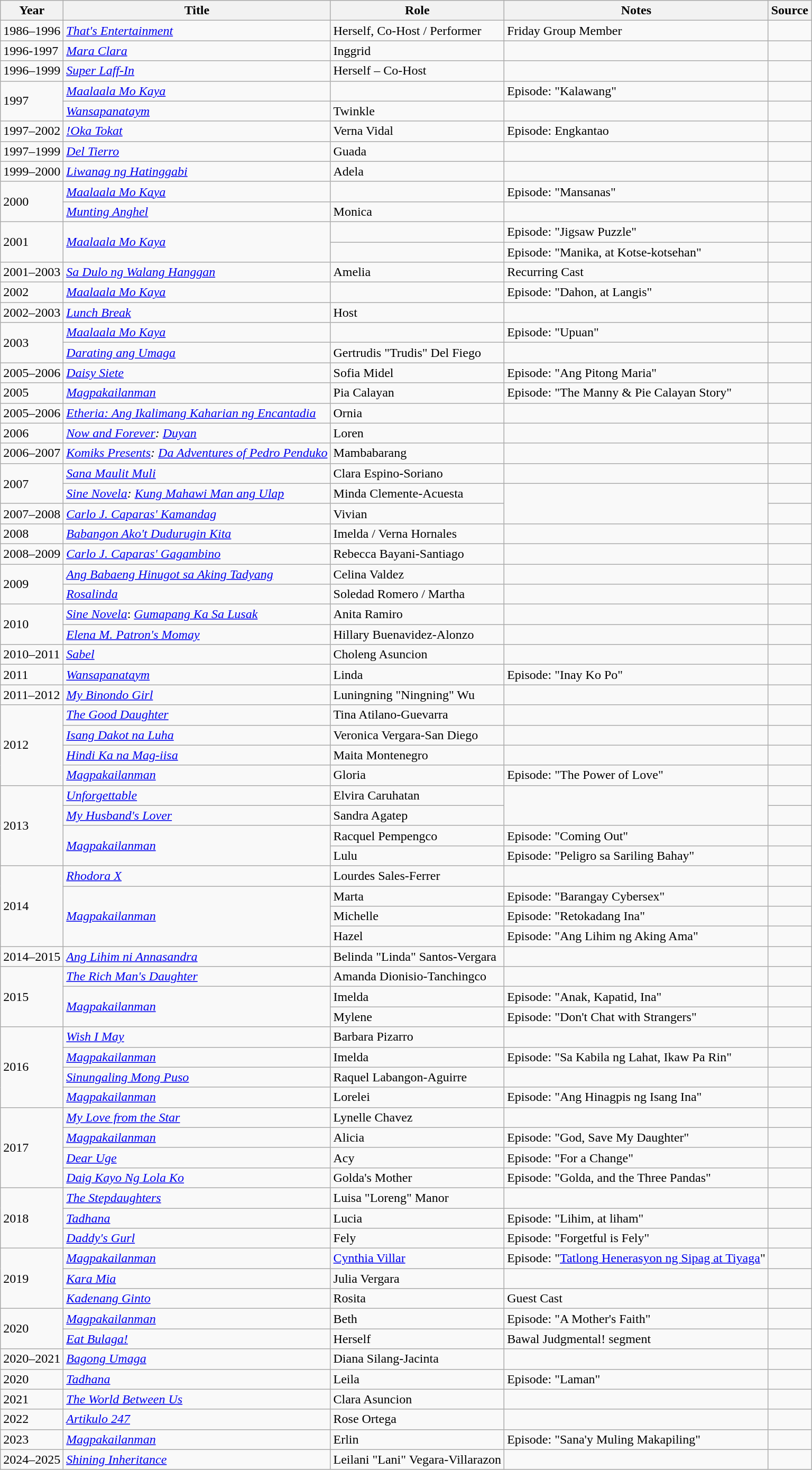<table class="wikitable sortable" >
<tr>
<th>Year</th>
<th>Title</th>
<th>Role</th>
<th class="unsortable">Notes</th>
<th class="unsortable">Source</th>
</tr>
<tr>
<td>1986–1996</td>
<td><em><a href='#'>That's Entertainment</a></em></td>
<td>Herself, Co-Host / Performer</td>
<td>Friday Group Member</td>
<td></td>
</tr>
<tr>
<td>1996-1997</td>
<td><em><a href='#'>Mara Clara</a></em></td>
<td>Inggrid</td>
<td></td>
<td></td>
</tr>
<tr>
<td>1996–1999</td>
<td><em><a href='#'>Super Laff-In</a></em></td>
<td>Herself – Co-Host</td>
<td></td>
<td></td>
</tr>
<tr>
<td rowspan="2">1997</td>
<td><em><a href='#'>Maalaala Mo Kaya</a></em></td>
<td></td>
<td>Episode: "Kalawang"</td>
<td></td>
</tr>
<tr>
<td><em><a href='#'>Wansapanataym</a></em></td>
<td>Twinkle</td>
<td></td>
<td></td>
</tr>
<tr>
<td>1997–2002</td>
<td><em><a href='#'>!Oka Tokat</a></em></td>
<td>Verna Vidal</td>
<td>Episode: Engkantao</td>
<td></td>
</tr>
<tr>
<td>1997–1999</td>
<td><em><a href='#'>Del Tierro</a></em></td>
<td>Guada</td>
<td></td>
<td></td>
</tr>
<tr>
<td>1999–2000</td>
<td><em><a href='#'>Liwanag ng Hatinggabi</a></em></td>
<td>Adela</td>
<td></td>
</tr>
<tr>
<td rowspan="2">2000</td>
<td><em><a href='#'>Maalaala Mo Kaya</a></em></td>
<td></td>
<td>Episode: "Mansanas"</td>
<td></td>
</tr>
<tr>
<td><em><a href='#'>Munting Anghel</a></em></td>
<td>Monica</td>
<td></td>
<td></td>
</tr>
<tr>
<td rowspan="2">2001</td>
<td rowspan="2"><em><a href='#'>Maalaala Mo Kaya</a></em></td>
<td></td>
<td>Episode: "Jigsaw Puzzle"</td>
<td></td>
</tr>
<tr>
<td></td>
<td>Episode: "Manika, at Kotse-kotsehan"</td>
<td></td>
</tr>
<tr>
<td>2001–2003</td>
<td><em><a href='#'>Sa Dulo ng Walang Hanggan</a></em></td>
<td>Amelia</td>
<td>Recurring Cast</td>
<td></td>
</tr>
<tr>
<td>2002</td>
<td><em><a href='#'>Maalaala Mo Kaya</a></em></td>
<td></td>
<td>Episode: "Dahon, at Langis"</td>
<td></td>
</tr>
<tr>
<td>2002–2003</td>
<td><em><a href='#'>Lunch Break</a></em></td>
<td>Host</td>
<td></td>
<td></td>
</tr>
<tr>
<td rowspan="2">2003</td>
<td><em><a href='#'>Maalaala Mo Kaya</a></em></td>
<td></td>
<td>Episode: "Upuan"</td>
<td></td>
</tr>
<tr>
<td><em><a href='#'>Darating ang Umaga</a></em></td>
<td>Gertrudis "Trudis" Del Fiego</td>
<td></td>
<td></td>
</tr>
<tr>
<td>2005–2006</td>
<td><em><a href='#'>Daisy Siete</a></em></td>
<td>Sofia Midel</td>
<td>Episode: "Ang Pitong Maria"</td>
<td></td>
</tr>
<tr>
<td>2005</td>
<td><em><a href='#'>Magpakailanman</a></em></td>
<td>Pia Calayan</td>
<td>Episode: "The Manny & Pie Calayan Story"</td>
<td></td>
</tr>
<tr>
<td>2005–2006</td>
<td><em><a href='#'>Etheria: Ang Ikalimang Kaharian ng Encantadia</a></em></td>
<td>Ornia</td>
<td></td>
<td></td>
</tr>
<tr>
<td>2006</td>
<td><em><a href='#'>Now and Forever</a>: <a href='#'>Duyan</a></em></td>
<td>Loren</td>
<td></td>
<td></td>
</tr>
<tr>
<td>2006–2007</td>
<td><em><a href='#'>Komiks Presents</a>: <a href='#'>Da Adventures of Pedro Penduko</a></em></td>
<td>Mambabarang</td>
<td></td>
<td></td>
</tr>
<tr>
<td rowspan="2">2007</td>
<td><em><a href='#'>Sana Maulit Muli</a></em></td>
<td>Clara Espino-Soriano</td>
<td></td>
<td></td>
</tr>
<tr>
<td><em><a href='#'>Sine Novela</a>: <a href='#'>Kung Mahawi Man ang Ulap</a></em></td>
<td>Minda Clemente-Acuesta</td>
<td rowspan="2"></td>
<td></td>
</tr>
<tr>
<td>2007–2008</td>
<td><em><a href='#'>Carlo J. Caparas' Kamandag</a></em></td>
<td>Vivian</td>
<td></td>
</tr>
<tr>
<td>2008</td>
<td><em><a href='#'>Babangon Ako't Dudurugin Kita</a></em></td>
<td>Imelda / Verna Hornales</td>
<td></td>
<td></td>
</tr>
<tr>
<td>2008–2009</td>
<td><em><a href='#'>Carlo J. Caparas' Gagambino</a></em></td>
<td>Rebecca Bayani-Santiago</td>
<td></td>
<td></td>
</tr>
<tr>
<td rowspan="2">2009</td>
<td><em><a href='#'>Ang Babaeng Hinugot sa Aking Tadyang</a></em></td>
<td>Celina Valdez</td>
<td></td>
<td></td>
</tr>
<tr>
<td><em><a href='#'>Rosalinda</a></em></td>
<td>Soledad Romero / Martha</td>
<td></td>
<td></td>
</tr>
<tr>
<td rowspan="2">2010</td>
<td><em><a href='#'>Sine Novela</a></em>: <em><a href='#'>Gumapang Ka Sa Lusak</a></em></td>
<td>Anita Ramiro</td>
<td></td>
</tr>
<tr>
<td><em><a href='#'>Elena M. Patron's Momay</a></em></td>
<td>Hillary Buenavidez-Alonzo</td>
<td></td>
<td></td>
</tr>
<tr>
<td>2010–2011</td>
<td><em><a href='#'>Sabel</a></em></td>
<td>Choleng Asuncion</td>
<td></td>
<td></td>
</tr>
<tr>
<td>2011</td>
<td><em><a href='#'>Wansapanataym</a></em></td>
<td>Linda</td>
<td>Episode: "Inay Ko Po"</td>
<td></td>
</tr>
<tr>
<td>2011–2012</td>
<td><em><a href='#'>My Binondo Girl</a></em></td>
<td>Luningning "Ningning" Wu</td>
<td></td>
<td></td>
</tr>
<tr>
<td rowspan="4">2012</td>
<td><em><a href='#'>The Good Daughter</a></em></td>
<td>Tina Atilano-Guevarra</td>
<td></td>
<td></td>
</tr>
<tr>
<td><em><a href='#'>Isang Dakot na Luha</a></em></td>
<td>Veronica Vergara-San Diego</td>
<td></td>
<td></td>
</tr>
<tr>
<td><em><a href='#'>Hindi Ka na Mag-iisa</a></em></td>
<td>Maita Montenegro</td>
<td></td>
<td></td>
</tr>
<tr>
<td><em><a href='#'>Magpakailanman</a></em></td>
<td>Gloria</td>
<td>Episode: "The Power of Love"</td>
<td></td>
</tr>
<tr>
<td rowspan="4">2013</td>
<td><em><a href='#'>Unforgettable</a></em></td>
<td>Elvira Caruhatan</td>
<td rowspan="2"></td>
<td></td>
</tr>
<tr>
<td><em><a href='#'>My Husband's Lover</a></em></td>
<td>Sandra Agatep</td>
<td></td>
</tr>
<tr>
<td rowspan="2"><em><a href='#'>Magpakailanman</a></em></td>
<td>Racquel Pempengco</td>
<td>Episode: "Coming Out"</td>
<td></td>
</tr>
<tr>
<td>Lulu</td>
<td>Episode: "Peligro sa Sariling Bahay"</td>
<td></td>
</tr>
<tr>
<td rowspan="4">2014</td>
<td><em><a href='#'>Rhodora X</a></em></td>
<td>Lourdes Sales-Ferrer</td>
<td></td>
<td></td>
</tr>
<tr>
<td rowspan="3"><em><a href='#'>Magpakailanman</a></em></td>
<td>Marta</td>
<td>Episode: "Barangay Cybersex"</td>
<td></td>
</tr>
<tr>
<td>Michelle</td>
<td>Episode: "Retokadang Ina"</td>
<td></td>
</tr>
<tr>
<td>Hazel</td>
<td>Episode: "Ang Lihim ng Aking Ama"</td>
<td></td>
</tr>
<tr>
<td>2014–2015</td>
<td><em><a href='#'>Ang Lihim ni Annasandra</a></em></td>
<td>Belinda "Linda" Santos-Vergara</td>
<td></td>
<td></td>
</tr>
<tr>
<td rowspan="3">2015</td>
<td><em><a href='#'>The Rich Man's Daughter</a></em></td>
<td>Amanda Dionisio-Tanchingco</td>
<td></td>
</tr>
<tr>
<td rowspan="2"><em><a href='#'>Magpakailanman</a></em></td>
<td>Imelda</td>
<td>Episode: "Anak, Kapatid, Ina"</td>
<td></td>
</tr>
<tr>
<td>Mylene</td>
<td>Episode: "Don't Chat with Strangers"</td>
<td></td>
</tr>
<tr>
<td rowspan="4">2016</td>
<td><em><a href='#'>Wish I May</a></em></td>
<td>Barbara Pizarro</td>
<td></td>
<td></td>
</tr>
<tr>
<td><em><a href='#'>Magpakailanman</a></em></td>
<td>Imelda</td>
<td>Episode: "Sa Kabila ng Lahat, Ikaw Pa Rin"</td>
<td></td>
</tr>
<tr>
<td><em><a href='#'>Sinungaling Mong Puso</a></em></td>
<td>Raquel Labangon-Aguirre</td>
<td></td>
<td></td>
</tr>
<tr>
<td><em><a href='#'>Magpakailanman</a></em></td>
<td>Lorelei</td>
<td>Episode: "Ang Hinagpis ng Isang Ina"</td>
<td></td>
</tr>
<tr>
<td rowspan="4">2017</td>
<td><em><a href='#'>My Love from the Star</a></em></td>
<td>Lynelle Chavez</td>
<td></td>
<td></td>
</tr>
<tr>
<td><em><a href='#'>Magpakailanman</a></em></td>
<td>Alicia</td>
<td>Episode: "God, Save My Daughter"</td>
<td></td>
</tr>
<tr>
<td><em><a href='#'>Dear Uge</a></em></td>
<td>Acy</td>
<td>Episode: "For a Change"</td>
<td></td>
</tr>
<tr>
<td><em><a href='#'>Daig Kayo Ng Lola Ko</a></em></td>
<td>Golda's Mother</td>
<td>Episode: "Golda, and the Three Pandas"</td>
<td></td>
</tr>
<tr>
<td rowspan="3">2018</td>
<td><em><a href='#'>The Stepdaughters</a></em></td>
<td>Luisa "Loreng" Manor</td>
<td></td>
<td></td>
</tr>
<tr>
<td><em><a href='#'>Tadhana</a></em></td>
<td>Lucia</td>
<td>Episode: "Lihim, at liham"</td>
<td></td>
</tr>
<tr>
<td><em><a href='#'>Daddy's Gurl</a></em></td>
<td>Fely</td>
<td>Episode: "Forgetful is Fely"</td>
<td></td>
</tr>
<tr>
<td rowspan="3">2019</td>
<td><em><a href='#'>Magpakailanman</a></em></td>
<td><a href='#'>Cynthia Villar</a></td>
<td>Episode: "<a href='#'>Tatlong Henerasyon ng Sipag at Tiyaga</a>"</td>
<td></td>
</tr>
<tr>
<td><em><a href='#'>Kara Mia</a></em></td>
<td>Julia Vergara</td>
<td></td>
<td></td>
</tr>
<tr>
<td><em><a href='#'>Kadenang Ginto</a></em></td>
<td>Rosita</td>
<td>Guest Cast</td>
<td></td>
</tr>
<tr>
<td rowspan="2">2020</td>
<td><em><a href='#'>Magpakailanman</a></em></td>
<td>Beth</td>
<td>Episode: "A Mother's Faith"</td>
<td></td>
</tr>
<tr>
<td><em><a href='#'>Eat Bulaga!</a></em></td>
<td>Herself</td>
<td>Bawal Judgmental! segment</td>
<td></td>
</tr>
<tr>
<td>2020–2021</td>
<td><em><a href='#'>Bagong Umaga</a></em></td>
<td>Diana Silang-Jacinta</td>
<td></td>
<td></td>
</tr>
<tr>
<td>2020</td>
<td><em><a href='#'>Tadhana</a></em></td>
<td>Leila</td>
<td>Episode: "Laman"</td>
<td></td>
</tr>
<tr>
<td>2021</td>
<td><em><a href='#'>The World Between Us</a></em></td>
<td>Clara Asuncion</td>
<td></td>
<td></td>
</tr>
<tr>
<td>2022</td>
<td><em><a href='#'>Artikulo 247</a></em></td>
<td>Rose Ortega</td>
<td></td>
<td></td>
</tr>
<tr>
<td>2023</td>
<td><em><a href='#'>Magpakailanman</a></em></td>
<td>Erlin</td>
<td>Episode: "Sana'y Muling Makapiling"</td>
<td></td>
</tr>
<tr>
<td>2024–2025</td>
<td><em><a href='#'>Shining Inheritance</a></em></td>
<td>Leilani "Lani" Vegara-Villarazon</td>
<td></td>
<td></td>
</tr>
</table>
